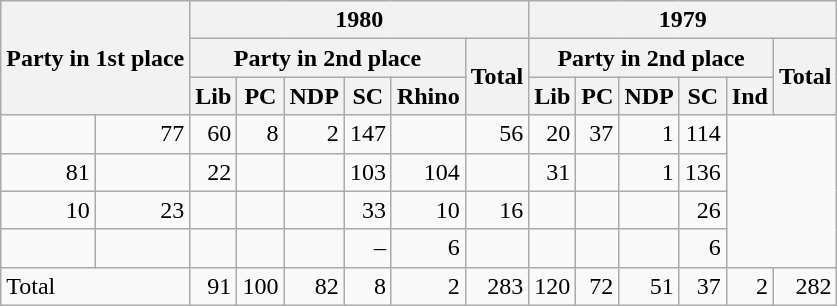<table class="wikitable" style="text-align:right;">
<tr>
<th rowspan="3" colspan="2" style="text-align:left;">Party in 1st place</th>
<th colspan="6">1980</th>
<th colspan="6">1979</th>
</tr>
<tr>
<th colspan="5">Party in 2nd place</th>
<th rowspan="2">Total</th>
<th colspan="5">Party in 2nd place</th>
<th rowspan="2">Total</th>
</tr>
<tr>
<th>Lib</th>
<th>PC</th>
<th>NDP</th>
<th>SC</th>
<th>Rhino</th>
<th>Lib</th>
<th>PC</th>
<th>NDP</th>
<th>SC</th>
<th>Ind</th>
</tr>
<tr>
<td></td>
<td>77</td>
<td>60</td>
<td>8</td>
<td>2</td>
<td>147</td>
<td></td>
<td>56</td>
<td>20</td>
<td>37</td>
<td>1</td>
<td>114</td>
</tr>
<tr>
<td>81</td>
<td></td>
<td>22</td>
<td></td>
<td></td>
<td>103</td>
<td>104</td>
<td></td>
<td>31</td>
<td></td>
<td>1</td>
<td>136</td>
</tr>
<tr>
<td>10</td>
<td>23</td>
<td></td>
<td></td>
<td></td>
<td>33</td>
<td>10</td>
<td>16</td>
<td></td>
<td></td>
<td></td>
<td>26</td>
</tr>
<tr>
<td></td>
<td></td>
<td></td>
<td></td>
<td></td>
<td>–</td>
<td>6</td>
<td></td>
<td></td>
<td></td>
<td></td>
<td>6</td>
</tr>
<tr>
<td colspan="2" style="text-align:left;">Total</td>
<td>91</td>
<td>100</td>
<td>82</td>
<td>8</td>
<td>2</td>
<td>283</td>
<td>120</td>
<td>72</td>
<td>51</td>
<td>37</td>
<td>2</td>
<td>282</td>
</tr>
</table>
